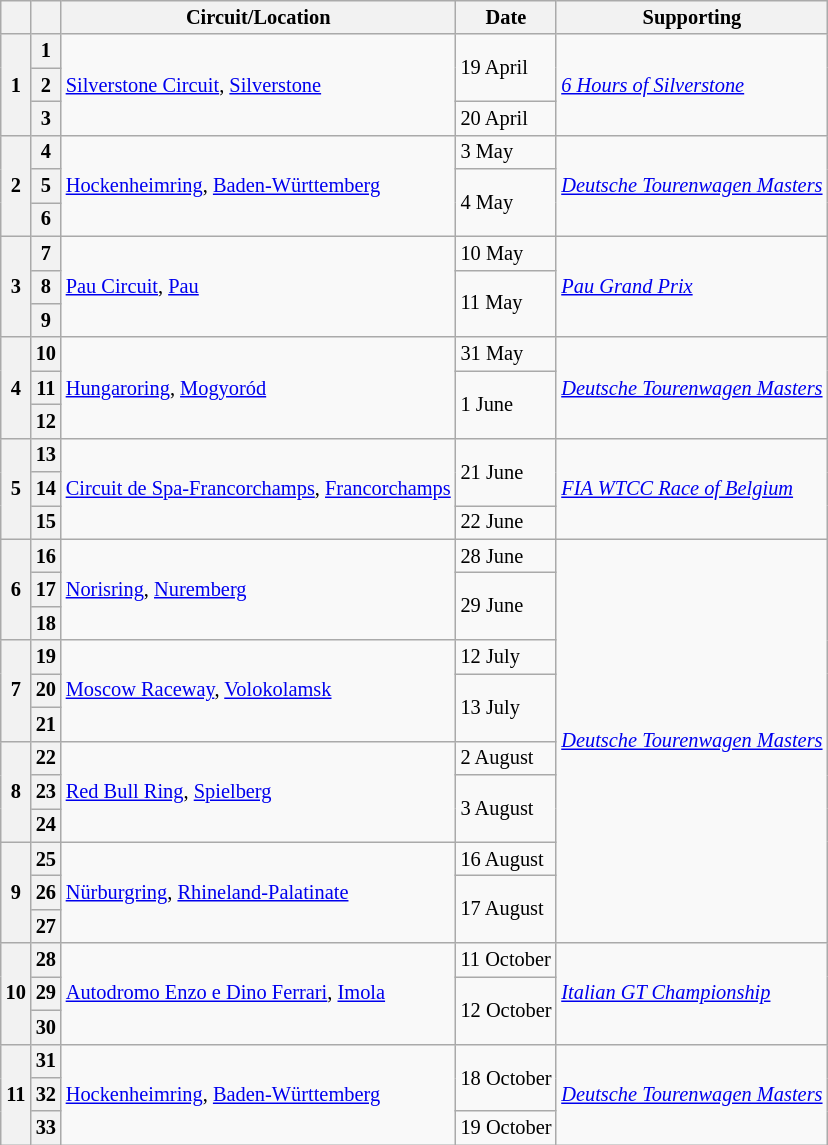<table class="wikitable" style="font-size: 85%">
<tr>
<th></th>
<th></th>
<th>Circuit/Location</th>
<th>Date</th>
<th>Supporting</th>
</tr>
<tr>
<th rowspan=3>1</th>
<th>1</th>
<td rowspan=3> <a href='#'>Silverstone Circuit</a>, <a href='#'>Silverstone</a></td>
<td rowspan=2>19 April</td>
<td rowspan=3><em><a href='#'>6 Hours of Silverstone</a></em></td>
</tr>
<tr>
<th>2</th>
</tr>
<tr>
<th>3</th>
<td>20 April</td>
</tr>
<tr>
<th rowspan=3>2</th>
<th>4</th>
<td rowspan=3> <a href='#'>Hockenheimring</a>, <a href='#'>Baden-Württemberg</a></td>
<td>3 May</td>
<td rowspan=3><em><a href='#'>Deutsche Tourenwagen Masters</a></em></td>
</tr>
<tr>
<th>5</th>
<td rowspan=2>4 May</td>
</tr>
<tr>
<th>6</th>
</tr>
<tr>
<th rowspan=3>3</th>
<th>7</th>
<td rowspan=3> <a href='#'>Pau Circuit</a>, <a href='#'>Pau</a></td>
<td>10 May</td>
<td rowspan=3><em><a href='#'>Pau Grand Prix</a></em></td>
</tr>
<tr>
<th>8</th>
<td rowspan=2>11 May</td>
</tr>
<tr>
<th>9</th>
</tr>
<tr>
<th rowspan=3>4</th>
<th>10</th>
<td rowspan=3> <a href='#'>Hungaroring</a>, <a href='#'>Mogyoród</a></td>
<td>31 May</td>
<td rowspan=3><em><a href='#'>Deutsche Tourenwagen Masters</a></em></td>
</tr>
<tr>
<th>11</th>
<td rowspan=2>1 June</td>
</tr>
<tr>
<th>12</th>
</tr>
<tr>
<th rowspan=3>5</th>
<th>13</th>
<td rowspan=3> <a href='#'>Circuit de Spa-Francorchamps</a>, <a href='#'>Francorchamps</a></td>
<td rowspan=2>21 June</td>
<td rowspan=3><em><a href='#'>FIA WTCC Race of Belgium</a></em></td>
</tr>
<tr>
<th>14</th>
</tr>
<tr>
<th>15</th>
<td>22 June</td>
</tr>
<tr>
<th rowspan=3>6</th>
<th>16</th>
<td rowspan=3> <a href='#'>Norisring</a>, <a href='#'>Nuremberg</a></td>
<td>28 June</td>
<td rowspan=12><em><a href='#'>Deutsche Tourenwagen Masters</a></em></td>
</tr>
<tr>
<th>17</th>
<td rowspan=2>29 June</td>
</tr>
<tr>
<th>18</th>
</tr>
<tr>
<th rowspan=3>7</th>
<th>19</th>
<td rowspan=3> <a href='#'>Moscow Raceway</a>, <a href='#'>Volokolamsk</a></td>
<td>12 July</td>
</tr>
<tr>
<th>20</th>
<td rowspan=2>13 July</td>
</tr>
<tr>
<th>21</th>
</tr>
<tr>
<th rowspan=3>8</th>
<th>22</th>
<td rowspan=3> <a href='#'>Red Bull Ring</a>, <a href='#'>Spielberg</a></td>
<td>2 August</td>
</tr>
<tr>
<th>23</th>
<td rowspan=2>3 August</td>
</tr>
<tr>
<th>24</th>
</tr>
<tr>
<th rowspan=3>9</th>
<th>25</th>
<td rowspan=3> <a href='#'>Nürburgring</a>, <a href='#'>Rhineland-Palatinate</a></td>
<td>16 August</td>
</tr>
<tr>
<th>26</th>
<td rowspan=2>17 August</td>
</tr>
<tr>
<th>27</th>
</tr>
<tr>
<th rowspan=3>10</th>
<th>28</th>
<td rowspan=3> <a href='#'>Autodromo Enzo e Dino Ferrari</a>, <a href='#'>Imola</a></td>
<td>11 October</td>
<td rowspan=3><em><a href='#'>Italian GT Championship</a></em></td>
</tr>
<tr>
<th>29</th>
<td rowspan=2>12 October</td>
</tr>
<tr>
<th>30</th>
</tr>
<tr>
<th rowspan=3>11</th>
<th>31</th>
<td rowspan=3> <a href='#'>Hockenheimring</a>, <a href='#'>Baden-Württemberg</a></td>
<td rowspan=2>18 October</td>
<td rowspan=3><em><a href='#'>Deutsche Tourenwagen Masters</a></em></td>
</tr>
<tr>
<th>32</th>
</tr>
<tr>
<th>33</th>
<td>19 October</td>
</tr>
</table>
